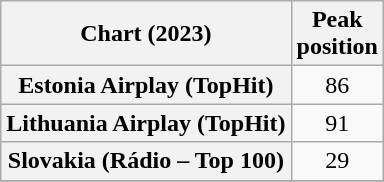<table class="wikitable plainrowheaders sortable" style="text-align:center">
<tr>
<th scope="col">Chart (2023)</th>
<th scope="col">Peak<br>position</th>
</tr>
<tr>
<th scope="row">Estonia Airplay (TopHit)</th>
<td>86</td>
</tr>
<tr>
<th scope="row">Lithuania Airplay (TopHit)</th>
<td>91</td>
</tr>
<tr>
<th scope="row">Slovakia (Rádio – Top 100)</th>
<td>29</td>
</tr>
<tr>
</tr>
</table>
